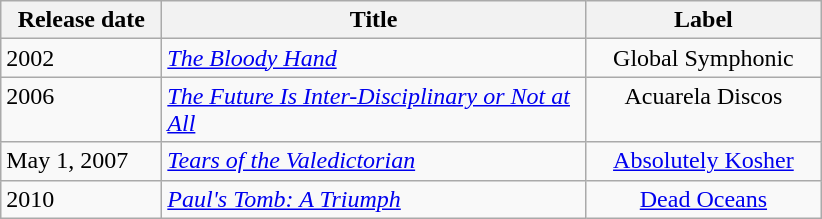<table class="wikitable">
<tr>
<th valign="top" width="100">Release date</th>
<th valign="top" width="275">Title</th>
<th align="center" valign="top" width="150">Label</th>
</tr>
<tr>
<td style="vertical-align: top; white-space: nowrap;">2002</td>
<td valign="top"><em><a href='#'>The Bloody Hand</a></em></td>
<td align="center" valign="top">Global Symphonic</td>
</tr>
<tr>
<td style="vertical-align: top; white-space: nowrap;">2006</td>
<td valign="top"><em><a href='#'>The Future Is Inter-Disciplinary or Not at All</a></em></td>
<td align="center" valign="top">Acuarela Discos</td>
</tr>
<tr>
<td style="vertical-align: top; white-space: nowrap;">May 1, 2007</td>
<td valign="top"><em><a href='#'>Tears of the Valedictorian</a></em></td>
<td align="center" valign="top"><a href='#'>Absolutely Kosher</a></td>
</tr>
<tr>
<td style="vertical-align: top; white-space: nowrap;">2010</td>
<td valign="top"><em><a href='#'>Paul's Tomb: A Triumph</a></em></td>
<td align="center" valign="top"><a href='#'>Dead Oceans</a></td>
</tr>
</table>
